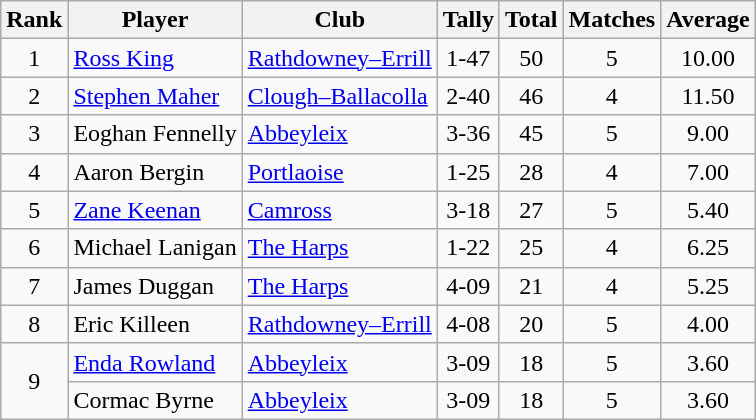<table class="wikitable">
<tr>
<th>Rank</th>
<th>Player</th>
<th>Club</th>
<th>Tally</th>
<th>Total</th>
<th>Matches</th>
<th>Average</th>
</tr>
<tr>
<td rowspan="1" style="text-align:center;">1</td>
<td><a href='#'>Ross King</a></td>
<td><a href='#'>Rathdowney–Errill</a></td>
<td align=center>1-47</td>
<td align=center>50</td>
<td align=center>5</td>
<td align=center>10.00</td>
</tr>
<tr>
<td rowspan="1" style="text-align:center;">2</td>
<td><a href='#'>Stephen Maher</a></td>
<td><a href='#'>Clough–Ballacolla</a></td>
<td align=center>2-40</td>
<td align=center>46</td>
<td align=center>4</td>
<td align=center>11.50</td>
</tr>
<tr>
<td rowspan="1" style="text-align:center;">3</td>
<td>Eoghan Fennelly</td>
<td><a href='#'>Abbeyleix</a></td>
<td align=center>3-36</td>
<td align=center>45</td>
<td align=center>5</td>
<td align=center>9.00</td>
</tr>
<tr>
<td rowspan="1" style="text-align:center;">4</td>
<td>Aaron Bergin</td>
<td><a href='#'>Portlaoise</a></td>
<td align=center>1-25</td>
<td align=center>28</td>
<td align=center>4</td>
<td align=center>7.00</td>
</tr>
<tr>
<td rowspan="1" style="text-align:center;">5</td>
<td><a href='#'>Zane Keenan</a></td>
<td><a href='#'>Camross</a></td>
<td align=center>3-18</td>
<td align=center>27</td>
<td align=center>5</td>
<td align=center>5.40</td>
</tr>
<tr>
<td rowspan="1" style="text-align:center;">6</td>
<td>Michael Lanigan</td>
<td><a href='#'>The Harps</a></td>
<td align=center>1-22</td>
<td align=center>25</td>
<td align=center>4</td>
<td align=center>6.25</td>
</tr>
<tr>
<td rowspan="1" style="text-align:center;">7</td>
<td>James Duggan</td>
<td><a href='#'>The Harps</a></td>
<td align=center>4-09</td>
<td align=center>21</td>
<td align=center>4</td>
<td align=center>5.25</td>
</tr>
<tr>
<td rowspan="1" style="text-align:center;">8</td>
<td>Eric Killeen</td>
<td><a href='#'>Rathdowney–Errill</a></td>
<td align=center>4-08</td>
<td align=center>20</td>
<td align=center>5</td>
<td align=center>4.00</td>
</tr>
<tr>
<td rowspan="2" style="text-align:center;">9</td>
<td><a href='#'>Enda Rowland</a></td>
<td><a href='#'>Abbeyleix</a></td>
<td align=center>3-09</td>
<td align=center>18</td>
<td align=center>5</td>
<td align=center>3.60</td>
</tr>
<tr>
<td>Cormac Byrne</td>
<td><a href='#'>Abbeyleix</a></td>
<td align=center>3-09</td>
<td align=center>18</td>
<td align=center>5</td>
<td align=center>3.60</td>
</tr>
</table>
